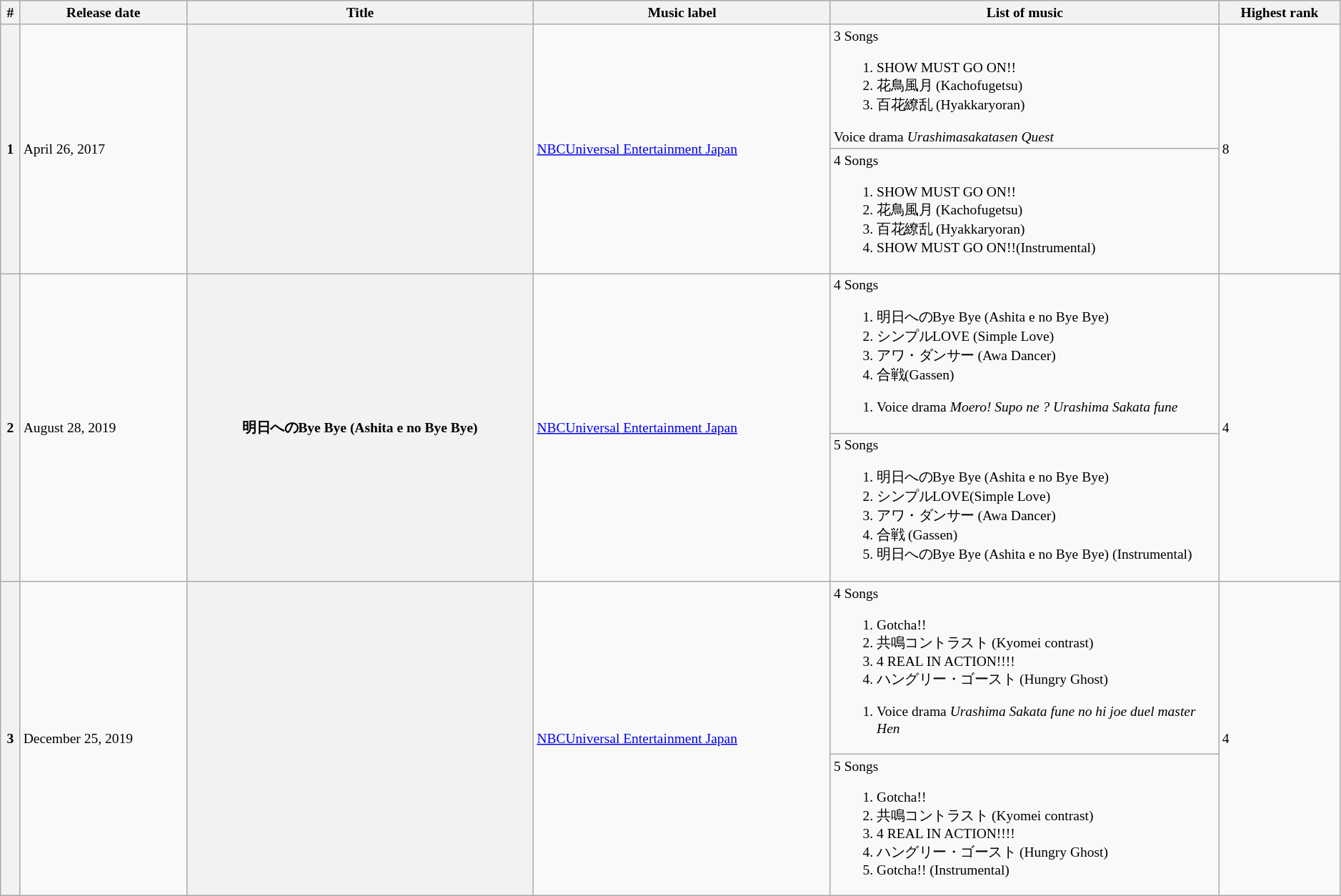<table class="wikitable" style="font-size: small;">
<tr>
<th>#</th>
<th>Release date</th>
<th>Title</th>
<th>Music label</th>
<th style="width:29%;">List of music</th>
<th>Highest rank</th>
</tr>
<tr>
<th rowspan="2">1</th>
<td rowspan="2">April 26, 2017</td>
<th rowspan="2"></th>
<td rowspan="2"><a href='#'>NBCUniversal Entertainment Japan</a></td>
<td>3 Songs<br><ol><li>SHOW MUST GO ON!!</li><li>花鳥風月 (Kachofugetsu)</li><li>百花繚乱 (Hyakkaryoran)</li></ol>Voice drama <em>Urashimasakatasen Quest</em></td>
<td rowspan="2">8</td>
</tr>
<tr>
<td>4 Songs<br><ol><li>SHOW MUST GO ON!!</li><li>花鳥風月 (Kachofugetsu)</li><li>百花繚乱 (Hyakkaryoran)</li><li>SHOW MUST GO ON!!(Instrumental)</li></ol></td>
</tr>
<tr>
<th rowspan="2">2</th>
<td rowspan="2">August 28, 2019</td>
<th rowspan="2">明日へのBye Bye (Ashita e no Bye Bye)</th>
<td rowspan="2"><a href='#'>NBCUniversal Entertainment Japan</a></td>
<td>4 Songs<br><ol><li>明日へのBye Bye (Ashita e no Bye Bye)</li><li>シンプルLOVE (Simple Love)</li><li>アワ・ダンサー (Awa Dancer)</li><li>合戦(Gassen)</li></ol><ol><li>Voice drama <em>Moero! Supo ne ? Urashima Sakata fune</em></li></ol></td>
<td rowspan="2">4</td>
</tr>
<tr>
<td>5 Songs<br><ol><li>明日へのBye Bye (Ashita e no Bye Bye)</li><li>シンプルLOVE(Simple Love)</li><li>アワ・ダンサー (Awa Dancer)</li><li>合戦 (Gassen)</li><li>明日へのBye Bye (Ashita e no Bye Bye) (Instrumental)</li></ol></td>
</tr>
<tr>
<th rowspan="2">3</th>
<td rowspan="2">December 25, 2019</td>
<th rowspan="2"></th>
<td rowspan="2"><a href='#'>NBCUniversal Entertainment Japan</a></td>
<td>4 Songs<br><ol><li>Gotcha!!</li><li>共鳴コントラスト (Kyomei contrast)</li><li>4 REAL IN ACTION!!!!</li><li>ハングリー・ゴースト (Hungry Ghost)</li></ol><ol><li>Voice drama <em>Urashima Sakata fune no hi joe duel master Hen</em></li></ol></td>
<td rowspan="2">4</td>
</tr>
<tr>
<td>5 Songs<br><ol><li>Gotcha!!</li><li>共鳴コントラスト (Kyomei contrast)</li><li>4 REAL IN ACTION!!!!</li><li>ハングリー・ゴースト (Hungry Ghost)</li><li>Gotcha!! (Instrumental)</li></ol></td>
</tr>
</table>
